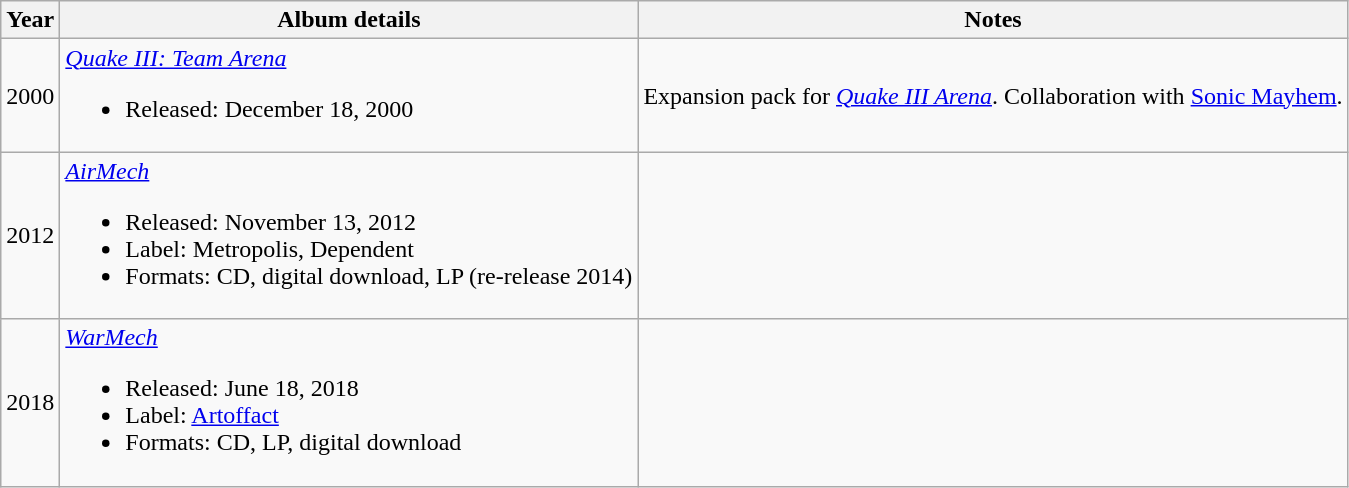<table class="wikitable">
<tr>
<th>Year</th>
<th>Album details</th>
<th>Notes</th>
</tr>
<tr>
<td>2000</td>
<td><a href='#'><em>Quake III: Team Arena</em></a><br><ul><li>Released: December 18, 2000</li></ul></td>
<td>Expansion pack for <em><a href='#'>Quake III Arena</a></em>. Collaboration with <a href='#'>Sonic Mayhem</a>.</td>
</tr>
<tr>
<td>2012</td>
<td><a href='#'><em>AirMech</em></a><br><ul><li>Released: November 13, 2012</li><li>Label: Metropolis, Dependent</li><li>Formats: CD, digital download, LP (re-release 2014)</li></ul></td>
<td></td>
</tr>
<tr>
<td>2018</td>
<td><em><a href='#'>WarMech</a></em><br><ul><li>Released: June 18, 2018</li><li>Label: <a href='#'>Artoffact</a></li><li>Formats: CD, LP, digital download</li></ul></td>
<td></td>
</tr>
</table>
